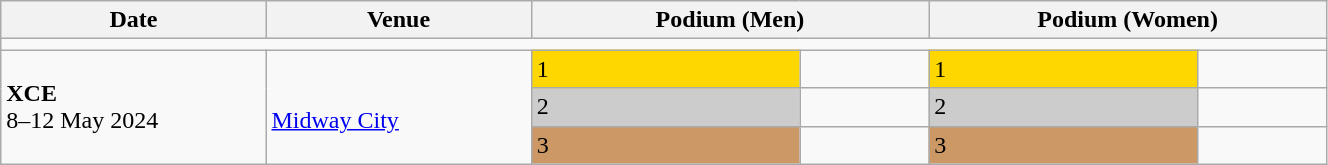<table class="wikitable" width=70%>
<tr>
<th>Date</th>
<th width=20%>Venue</th>
<th colspan=2 width=30%>Podium (Men)</th>
<th colspan=2 width=30%>Podium (Women)</th>
</tr>
<tr>
<td colspan=6></td>
</tr>
<tr>
<td rowspan=3><strong>XCE</strong> <br> 8–12 May 2024</td>
<td rowspan=3><br><a href='#'>Midway City</a></td>
<td bgcolor=FFD700>1</td>
<td></td>
<td bgcolor=FFD700>1</td>
<td></td>
</tr>
<tr>
<td bgcolor=CCCCCC>2</td>
<td></td>
<td bgcolor=CCCCCC>2</td>
<td></td>
</tr>
<tr>
<td bgcolor=CC9966>3</td>
<td></td>
<td bgcolor=CC9966>3</td>
<td></td>
</tr>
</table>
